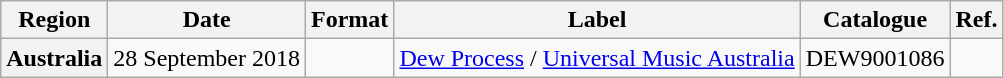<table class="wikitable plainrowheaders">
<tr>
<th scope="col">Region</th>
<th scope="col">Date</th>
<th scope="col">Format</th>
<th scope="col">Label</th>
<th scope="col">Catalogue</th>
<th scope="col">Ref.</th>
</tr>
<tr>
<th scope="row">Australia</th>
<td>28 September 2018</td>
<td></td>
<td><a href='#'>Dew Process</a> / <a href='#'>Universal Music Australia</a></td>
<td>DEW9001086</td>
<td style="text-align:center;"></td>
</tr>
</table>
